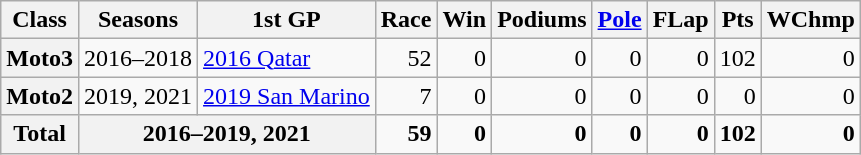<table class="wikitable" style=text-align:right>
<tr>
<th>Class</th>
<th>Seasons</th>
<th>1st GP</th>
<th>Race</th>
<th>Win</th>
<th>Podiums</th>
<th><a href='#'>Pole</a></th>
<th>FLap</th>
<th>Pts</th>
<th>WChmp</th>
</tr>
<tr>
<th>Moto3</th>
<td>2016–2018</td>
<td align="left"><a href='#'>2016 Qatar</a></td>
<td>52</td>
<td>0</td>
<td>0</td>
<td>0</td>
<td>0</td>
<td>102</td>
<td>0</td>
</tr>
<tr>
<th>Moto2</th>
<td>2019, 2021</td>
<td align="left"><a href='#'>2019 San Marino</a></td>
<td>7</td>
<td>0</td>
<td>0</td>
<td>0</td>
<td>0</td>
<td>0</td>
<td>0</td>
</tr>
<tr>
<th>Total</th>
<th colspan="2">2016–2019, 2021</th>
<td><strong>59</strong></td>
<td><strong>0</strong></td>
<td><strong>0</strong></td>
<td><strong>0</strong></td>
<td><strong>0</strong></td>
<td><strong>102</strong></td>
<td><strong>0</strong></td>
</tr>
</table>
